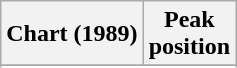<table class="wikitable sortable">
<tr>
<th align="left">Chart (1989)</th>
<th align="center">Peak<br>position</th>
</tr>
<tr>
</tr>
<tr>
</tr>
</table>
